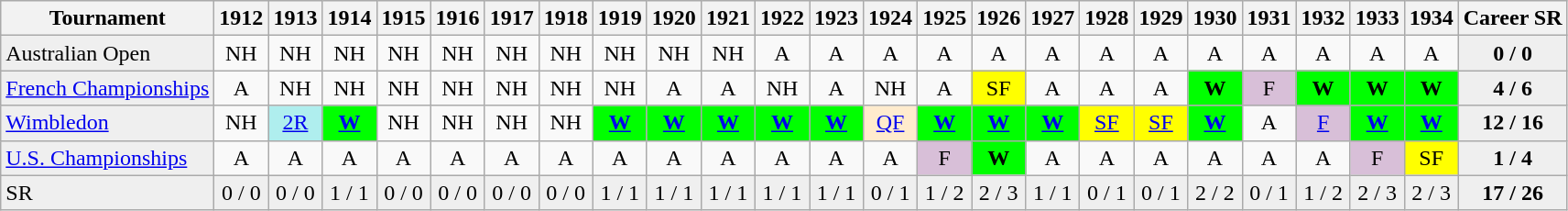<table class="wikitable nowrap">
<tr bgcolor="#efefef">
<th>Tournament</th>
<th>1912</th>
<th>1913</th>
<th>1914</th>
<th>1915</th>
<th>1916</th>
<th>1917</th>
<th>1918</th>
<th>1919</th>
<th>1920</th>
<th>1921</th>
<th>1922</th>
<th>1923</th>
<th>1924</th>
<th>1925</th>
<th>1926</th>
<th>1927</th>
<th>1928</th>
<th>1929</th>
<th>1930</th>
<th>1931</th>
<th>1932</th>
<th>1933</th>
<th>1934</th>
<th>Career SR</th>
</tr>
<tr>
<td style="background:#EFEFEF;">Australian Open</td>
<td align="center">NH</td>
<td align="center">NH</td>
<td align="center">NH</td>
<td align="center">NH</td>
<td align="center">NH</td>
<td align="center">NH</td>
<td align="center">NH</td>
<td align="center">NH</td>
<td align="center">NH</td>
<td align="center">NH</td>
<td align="center">A</td>
<td align="center">A</td>
<td align="center">A</td>
<td align="center">A</td>
<td align="center">A</td>
<td align="center">A</td>
<td align="center">A</td>
<td align="center">A</td>
<td align="center">A</td>
<td align="center">A</td>
<td align="center">A</td>
<td align="center">A</td>
<td align="center">A</td>
<td align="center" style="background:#EFEFEF;"><strong>0 / 0</strong></td>
</tr>
<tr>
<td style="background:#EFEFEF;"><a href='#'>French Championships</a></td>
<td align="center">A</td>
<td align="center">NH</td>
<td align="center">NH</td>
<td align="center">NH</td>
<td align="center">NH</td>
<td align="center">NH</td>
<td align="center">NH</td>
<td align="center">NH</td>
<td align="center">A</td>
<td align="center">A</td>
<td align="center">NH</td>
<td align="center">A</td>
<td align="center">NH</td>
<td align="center">A</td>
<td align="center" style="background:yellow;">SF</td>
<td align="center">A</td>
<td align="center">A</td>
<td align="center">A</td>
<td align="center" style="background:#00ff00;"><strong>W</strong></td>
<td align="center" style="background:#D8BFD8;">F</td>
<td align="center" style="background:#00ff00;"><strong>W</strong></td>
<td align="center" style="background:#00ff00;"><strong>W</strong></td>
<td align="center" style="background:#00ff00;"><strong>W</strong></td>
<td align="center" style="background:#EFEFEF;"><strong>4 / 6</strong></td>
</tr>
<tr>
<td style="background:#EFEFEF;"><a href='#'>Wimbledon</a></td>
<td align="center">NH</td>
<td align="center" style="background:#afeeee;"><a href='#'>2R</a></td>
<td align="center" style="background:#00ff00;"><strong><a href='#'>W</a></strong></td>
<td align="center">NH</td>
<td align="center">NH</td>
<td align="center">NH</td>
<td align="center">NH</td>
<td align="center" style="background:#00ff00;"><strong><a href='#'>W</a></strong></td>
<td align="center" style="background:#00ff00;"><strong><a href='#'>W</a></strong></td>
<td align="center" style="background:#00ff00;"><strong><a href='#'>W</a></strong></td>
<td align="center" style="background:#00ff00;"><strong><a href='#'>W</a></strong></td>
<td align="center" style="background:#00ff00;"><strong><a href='#'>W</a></strong></td>
<td align="center" style="background:#ffebcd;"><a href='#'>QF</a></td>
<td align="center" style="background:#00ff00;"><strong><a href='#'>W</a></strong></td>
<td align="center" style="background:#00ff00;"><strong><a href='#'>W</a></strong></td>
<td align="center" style="background:#00ff00;"><strong><a href='#'>W</a></strong></td>
<td align="center" style="background:yellow;"><a href='#'>SF</a></td>
<td align="center" style="background:yellow;"><a href='#'>SF</a></td>
<td align="center" style="background:#00ff00;"><strong><a href='#'>W</a></strong></td>
<td align="center">A</td>
<td align="center" style="background:#D8BFD8;"><a href='#'>F</a></td>
<td align="center" style="background:#00ff00;"><strong><a href='#'>W</a></strong></td>
<td align="center" style="background:#00ff00;"><strong><a href='#'>W</a></strong></td>
<td align="center" style="background:#EFEFEF;"><strong>12 / 16</strong></td>
</tr>
<tr>
<td style="background:#EFEFEF;"><a href='#'>U.S. Championships</a></td>
<td align="center">A</td>
<td align="center">A</td>
<td align="center">A</td>
<td align="center">A</td>
<td align="center">A</td>
<td align="center">A</td>
<td align="center">A</td>
<td align="center">A</td>
<td align="center">A</td>
<td align="center">A</td>
<td align="center">A</td>
<td align="center">A</td>
<td align="center">A</td>
<td align="center" style="background:#D8BFD8;">F</td>
<td align="center" style="background:#00ff00;"><strong>W</strong></td>
<td align="center">A</td>
<td align="center">A</td>
<td align="center">A</td>
<td align="center">A</td>
<td align="center">A</td>
<td align="center">A</td>
<td align="center" style="background:#D8BFD8;">F</td>
<td align="center" style="background:yellow;">SF</td>
<td align="center" style="background:#EFEFEF;"><strong>1 / 4</strong></td>
</tr>
<tr>
<td style="background:#EFEFEF;">SR</td>
<td align="center" style="background:#EFEFEF;">0 / 0</td>
<td align="center" style="background:#EFEFEF;">0 / 0</td>
<td align="center" style="background:#EFEFEF;">1 / 1</td>
<td align="center" style="background:#EFEFEF;">0 / 0</td>
<td align="center" style="background:#EFEFEF;">0 / 0</td>
<td align="center" style="background:#EFEFEF;">0 / 0</td>
<td align="center" style="background:#EFEFEF;">0 / 0</td>
<td align="center" style="background:#EFEFEF;">1 / 1</td>
<td align="center" style="background:#EFEFEF;">1 / 1</td>
<td align="center" style="background:#EFEFEF;">1 / 1</td>
<td align="center" style="background:#EFEFEF;">1 / 1</td>
<td align="center" style="background:#EFEFEF;">1 / 1</td>
<td align="center" style="background:#EFEFEF;">0 / 1</td>
<td align="center" style="background:#EFEFEF;">1 / 2</td>
<td align="center" style="background:#EFEFEF;">2 / 3</td>
<td align="center" style="background:#EFEFEF;">1 / 1</td>
<td align="center" style="background:#EFEFEF;">0 / 1</td>
<td align="center" style="background:#EFEFEF;">0 / 1</td>
<td align="center" style="background:#EFEFEF;">2 / 2</td>
<td align="center" style="background:#EFEFEF;">0 / 1</td>
<td align="center" style="background:#EFEFEF;">1 / 2</td>
<td align="center" style="background:#EFEFEF;">2 / 3</td>
<td align="center" style="background:#EFEFEF;">2 / 3</td>
<td align="center" style="background:#EFEFEF;"><strong>17 / 26</strong></td>
</tr>
</table>
